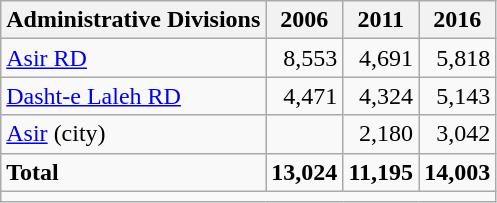<table class="wikitable">
<tr>
<th>Administrative Divisions</th>
<th>2006</th>
<th>2011</th>
<th>2016</th>
</tr>
<tr>
<td><a href='#'>Asir RD</a></td>
<td style="text-align: right;">8,553</td>
<td style="text-align: right;">4,691</td>
<td style="text-align: right;">5,818</td>
</tr>
<tr>
<td><a href='#'>Dasht-e Laleh RD</a></td>
<td style="text-align: right;">4,471</td>
<td style="text-align: right;">4,324</td>
<td style="text-align: right;">5,143</td>
</tr>
<tr>
<td><a href='#'>Asir</a> (city)</td>
<td style="text-align: right;"></td>
<td style="text-align: right;">2,180</td>
<td style="text-align: right;">3,042</td>
</tr>
<tr>
<td><strong>Total</strong></td>
<td style="text-align: right;"><strong>13,024</strong></td>
<td style="text-align: right;"><strong>11,195</strong></td>
<td style="text-align: right;"><strong>14,003</strong></td>
</tr>
<tr>
<td colspan=4></td>
</tr>
</table>
